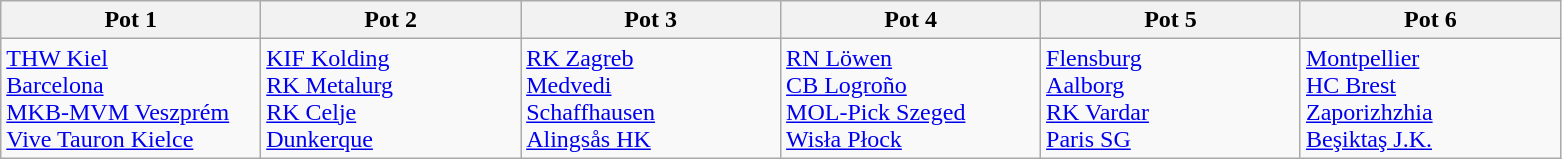<table class="wikitable">
<tr>
<th width=15%>Pot 1</th>
<th width=15%>Pot 2</th>
<th width=15%>Pot 3</th>
<th width=15%>Pot 4</th>
<th width=15%>Pot 5</th>
<th width=15%>Pot 6</th>
</tr>
<tr>
<td valign="top"> <a href='#'>THW Kiel</a><br> <a href='#'>Barcelona</a><br> <a href='#'>MKB-MVM Veszprém</a><br> <a href='#'>Vive Tauron Kielce</a></td>
<td valign="top"> <a href='#'>KIF Kolding</a><br> <a href='#'>RK Metalurg</a><br> <a href='#'>RK Celje</a><br> <a href='#'>Dunkerque</a></td>
<td valign="top"> <a href='#'>RK Zagreb</a><br> <a href='#'>Medvedi</a><br> <a href='#'>Schaffhausen</a><br> <a href='#'>Alingsås HK</a></td>
<td valign="top"> <a href='#'>RN Löwen</a><br> <a href='#'>CB Logroño</a><br> <a href='#'>MOL-Pick Szeged</a><br> <a href='#'>Wisła Płock</a></td>
<td valign="top"> <a href='#'>Flensburg</a><br> <a href='#'>Aalborg</a><br> <a href='#'>RK Vardar</a><br> <a href='#'>Paris SG</a></td>
<td valign="top"> <a href='#'>Montpellier</a><br> <a href='#'>HC Brest</a><br> <a href='#'>Zaporizhzhia</a><br> <a href='#'>Beşiktaş J.K.</a></td>
</tr>
</table>
